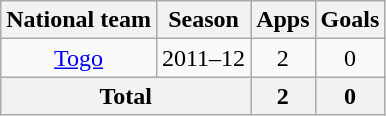<table class="wikitable" style="text-align:center">
<tr>
<th>National team</th>
<th>Season</th>
<th>Apps</th>
<th>Goals</th>
</tr>
<tr>
<td rowspan="1"><a href='#'>Togo</a></td>
<td>2011–12</td>
<td>2</td>
<td>0</td>
</tr>
<tr>
<th colspan="2">Total</th>
<th>2</th>
<th>0</th>
</tr>
</table>
